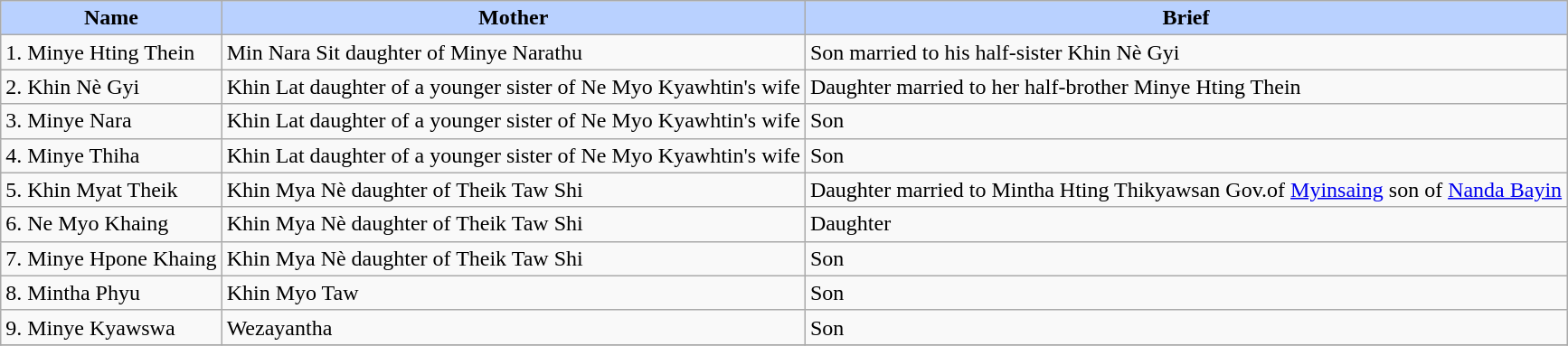<table class="wikitable">
<tr>
<th style="background-color:#B9D1FF">Name</th>
<th style="background-color:#B9D1FF">Mother</th>
<th style="background-color:#B9D1FF">Brief</th>
</tr>
<tr>
<td>1. Minye Hting Thein</td>
<td>Min Nara Sit daughter of Minye Narathu</td>
<td>Son married to his half-sister Khin Nè Gyi</td>
</tr>
<tr>
<td>2. Khin Nè Gyi</td>
<td>Khin Lat daughter of a younger sister of Ne Myo Kyawhtin's wife</td>
<td>Daughter married to her half-brother Minye Hting Thein</td>
</tr>
<tr>
<td>3. Minye Nara</td>
<td>Khin Lat daughter of a younger sister of Ne Myo Kyawhtin's wife</td>
<td>Son</td>
</tr>
<tr>
<td>4. Minye Thiha</td>
<td>Khin Lat daughter of a younger sister of Ne Myo Kyawhtin's wife</td>
<td>Son</td>
</tr>
<tr>
<td>5. Khin Myat Theik</td>
<td>Khin Mya Nè daughter of Theik Taw Shi</td>
<td>Daughter married to Mintha Hting Thikyawsan Gov.of <a href='#'>Myinsaing</a> son of <a href='#'>Nanda Bayin</a></td>
</tr>
<tr>
<td>6. Ne Myo Khaing</td>
<td>Khin Mya Nè daughter of Theik Taw Shi</td>
<td>Daughter</td>
</tr>
<tr>
<td>7. Minye Hpone Khaing</td>
<td>Khin Mya Nè daughter of Theik Taw Shi</td>
<td>Son</td>
</tr>
<tr>
<td>8. Mintha Phyu</td>
<td>Khin Myo Taw</td>
<td>Son</td>
</tr>
<tr>
<td>9. Minye Kyawswa</td>
<td>Wezayantha</td>
<td>Son</td>
</tr>
<tr>
</tr>
</table>
